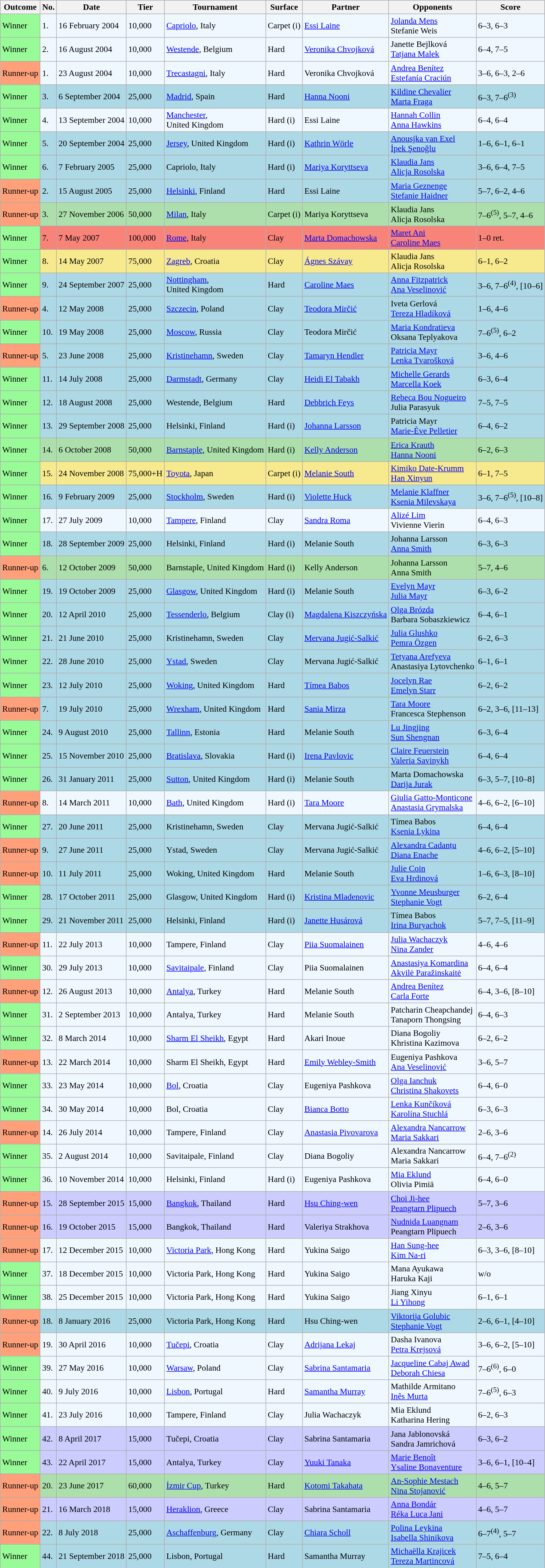<table class="sortable wikitable" style=font-size:97%>
<tr>
<th>Outcome</th>
<th>No.</th>
<th>Date</th>
<th>Tier</th>
<th>Tournament</th>
<th>Surface</th>
<th>Partner</th>
<th>Opponents</th>
<th class="unsortable">Score</th>
</tr>
<tr style="background:#f0f8ff;">
<td style="background:#98fb98;">Winner</td>
<td>1.</td>
<td>16 February 2004</td>
<td>10,000</td>
<td><a href='#'>Capriolo</a>, Italy</td>
<td>Carpet (i)</td>
<td> <a href='#'>Essi Laine</a></td>
<td> <a href='#'>Jolanda Mens</a> <br>  Stefanie Weis</td>
<td>6–3, 6–3</td>
</tr>
<tr style="background:#f0f8ff;">
<td style="background:#98fb98;">Winner</td>
<td>2.</td>
<td>16 August 2004</td>
<td>10,000</td>
<td><a href='#'>Westende</a>, Belgium</td>
<td>Hard</td>
<td> <a href='#'>Veronika Chvojková</a></td>
<td> Janette Bejlková <br>  <a href='#'>Tatjana Malek</a></td>
<td>6–4, 7–5</td>
</tr>
<tr style="background:#f0f8ff;">
<td style="background:#ffa07a;">Runner-up</td>
<td>1.</td>
<td>23 August 2004</td>
<td>10,000</td>
<td><a href='#'>Trecastagni</a>, Italy</td>
<td>Hard</td>
<td> Veronika Chvojková</td>
<td> <a href='#'>Andrea Benítez</a> <br>  <a href='#'>Estefanía Craciún</a></td>
<td>3–6, 6–3, 2–6</td>
</tr>
<tr style="background:lightblue;">
<td style="background:#98fb98;">Winner</td>
<td>3.</td>
<td>6 September 2004</td>
<td>25,000</td>
<td><a href='#'>Madrid</a>, Spain</td>
<td>Hard</td>
<td> <a href='#'>Hanna Nooni</a></td>
<td> <a href='#'>Kildine Chevalier</a> <br>  <a href='#'>Marta Fraga</a></td>
<td>6–3, 7–6<sup>(3)</sup></td>
</tr>
<tr style="background:#f0f8ff;">
<td style="background:#98fb98;">Winner</td>
<td>4.</td>
<td>13 September 2004</td>
<td>10,000</td>
<td><a href='#'>Manchester</a>, <br>United Kingdom</td>
<td>Hard (i)</td>
<td> Essi Laine</td>
<td> <a href='#'>Hannah Collin</a> <br>  <a href='#'>Anna Hawkins</a></td>
<td>6–4, 6–4</td>
</tr>
<tr style="background:lightblue;">
<td style="background:#98fb98;">Winner</td>
<td>5.</td>
<td>20 September 2004</td>
<td>25,000</td>
<td><a href='#'>Jersey</a>, United Kingdom</td>
<td>Hard (i)</td>
<td> <a href='#'>Kathrin Wörle</a></td>
<td> <a href='#'>Anousjka van Exel</a> <br>  <a href='#'>İpek Şenoğlu</a></td>
<td>1–6, 6–1, 6–1</td>
</tr>
<tr style="background:lightblue;">
<td style="background:#98fb98;">Winner</td>
<td>6.</td>
<td>7 February 2005</td>
<td>25,000</td>
<td>Capriolo, Italy</td>
<td>Hard (i)</td>
<td> <a href='#'>Mariya Koryttseva</a></td>
<td> <a href='#'>Klaudia Jans</a> <br>  <a href='#'>Alicja Rosolska</a></td>
<td>3–6, 6–4, 7–5</td>
</tr>
<tr style="background:lightblue;">
<td style="background:#ffa07a;">Runner-up</td>
<td>2.</td>
<td>15 August 2005</td>
<td>25,000</td>
<td><a href='#'>Helsinki</a>, Finland</td>
<td>Hard</td>
<td> Essi Laine</td>
<td> <a href='#'>Maria Geznenge</a> <br>  <a href='#'>Stefanie Haidner</a></td>
<td>5–7, 6–2, 4–6</td>
</tr>
<tr style="background:#addfad;">
<td style="background:#ffa07a;">Runner-up</td>
<td>3.</td>
<td>27 November 2006</td>
<td>50,000</td>
<td><a href='#'>Milan</a>, Italy</td>
<td>Carpet (i)</td>
<td> Mariya Koryttseva</td>
<td> Klaudia Jans <br>  Alicja Rosolska</td>
<td>7–6<sup>(5)</sup>, 5–7, 4–6</td>
</tr>
<tr style="background:#f88379;">
<td style="background:#98fb98;">Winner</td>
<td>7.</td>
<td>7 May 2007</td>
<td>100,000</td>
<td><a href='#'>Rome</a>, Italy</td>
<td>Clay</td>
<td> <a href='#'>Marta Domachowska</a></td>
<td> <a href='#'>Maret Ani</a> <br>  <a href='#'>Caroline Maes</a></td>
<td>1–0 ret.</td>
</tr>
<tr style="background:#f7e98e;">
<td style="background:#98fb98;">Winner</td>
<td>8.</td>
<td>14 May 2007</td>
<td>75,000</td>
<td><a href='#'>Zagreb</a>, Croatia</td>
<td>Clay</td>
<td> <a href='#'>Ágnes Szávay</a></td>
<td> Klaudia Jans <br>  Alicja Rosolska</td>
<td>6–1, 6–2</td>
</tr>
<tr style="background:lightblue;">
<td style="background:#98fb98;">Winner</td>
<td>9.</td>
<td>24 September 2007</td>
<td>25,000</td>
<td><a href='#'>Nottingham</a>, <br>United Kingdom</td>
<td>Hard</td>
<td> <a href='#'>Caroline Maes</a></td>
<td> <a href='#'>Anna Fitzpatrick</a> <br>  <a href='#'>Ana Veselinović</a></td>
<td>3–6, 7–6<sup>(4)</sup>, [10–6]</td>
</tr>
<tr style="background:lightblue;">
<td style="background:#ffa07a;">Runner-up</td>
<td>4.</td>
<td>12 May 2008</td>
<td>25,000</td>
<td><a href='#'>Szczecin</a>, Poland</td>
<td>Clay</td>
<td> <a href='#'>Teodora Mirčić</a></td>
<td> Iveta Gerlová <br>  <a href='#'>Tereza Hladíková</a></td>
<td>1–6, 4–6</td>
</tr>
<tr style="background:lightblue;">
<td style="background:#98fb98;">Winner</td>
<td>10.</td>
<td>19 May 2008</td>
<td>25,000</td>
<td><a href='#'>Moscow</a>, Russia</td>
<td>Clay</td>
<td> Teodora Mirčić</td>
<td> <a href='#'>Maria Kondratieva</a> <br>  Oksana Teplyakova</td>
<td>7–6<sup>(5)</sup>, 6–2</td>
</tr>
<tr style="background:lightblue;">
<td style="background:#ffa07a;">Runner-up</td>
<td>5.</td>
<td>23 June 2008</td>
<td>25,000</td>
<td><a href='#'>Kristinehamn</a>, Sweden</td>
<td>Clay</td>
<td> <a href='#'>Tamaryn Hendler</a></td>
<td> <a href='#'>Patricia Mayr</a> <br>  <a href='#'>Lenka Tvarošková</a></td>
<td>3–6, 4–6</td>
</tr>
<tr style="background:lightblue;">
<td style="background:#98fb98;">Winner</td>
<td>11.</td>
<td>14 July 2008</td>
<td>25,000</td>
<td><a href='#'>Darmstadt</a>, Germany</td>
<td>Clay</td>
<td> <a href='#'>Heidi El Tabakh</a></td>
<td> <a href='#'>Michelle Gerards</a> <br>  <a href='#'>Marcella Koek</a></td>
<td>6–3, 6–4</td>
</tr>
<tr style="background:lightblue;">
<td style="background:#98fb98;">Winner</td>
<td>12.</td>
<td>18 August 2008</td>
<td>25,000</td>
<td>Westende, Belgium</td>
<td>Hard</td>
<td> <a href='#'>Debbrich Feys</a></td>
<td> <a href='#'>Rebeca Bou Nogueiro</a> <br>  Julia Parasyuk</td>
<td>7–5, 7–5</td>
</tr>
<tr style="background:lightblue;">
<td style="background:#98fb98;">Winner</td>
<td>13.</td>
<td>29 September 2008</td>
<td>25,000</td>
<td>Helsinki, Finland</td>
<td>Hard (i)</td>
<td> <a href='#'>Johanna Larsson</a></td>
<td> Patricia Mayr <br>  <a href='#'>Marie-Ève Pelletier</a></td>
<td>6–4, 6–2</td>
</tr>
<tr style="background:#addfad;">
<td style="background:#98fb98;">Winner</td>
<td>14.</td>
<td>6 October 2008</td>
<td>50,000</td>
<td><a href='#'>Barnstaple</a>, United Kingdom</td>
<td>Hard (i)</td>
<td> <a href='#'>Kelly Anderson</a></td>
<td> <a href='#'>Erica Krauth</a> <br>  <a href='#'>Hanna Nooni</a></td>
<td>6–2, 6–3</td>
</tr>
<tr style="background:#f7e98e;">
<td style="background:#98fb98;">Winner</td>
<td>15.</td>
<td>24 November 2008</td>
<td>75,000+H</td>
<td><a href='#'>Toyota</a>, Japan</td>
<td>Carpet (i)</td>
<td> <a href='#'>Melanie South</a></td>
<td> <a href='#'>Kimiko Date-Krumm</a> <br>  <a href='#'>Han Xinyun</a></td>
<td>6–1, 7–5</td>
</tr>
<tr style="background:lightblue;">
<td style="background:#98fb98;">Winner</td>
<td>16.</td>
<td>9 February 2009</td>
<td>25,000</td>
<td><a href='#'>Stockholm</a>, Sweden</td>
<td>Hard (i)</td>
<td> <a href='#'>Violette Huck</a></td>
<td> <a href='#'>Melanie Klaffner</a> <br>  <a href='#'>Ksenia Milevskaya</a></td>
<td>3–6, 7–6<sup>(5)</sup>, [10–8]</td>
</tr>
<tr style="background:#f0f8ff;">
<td style="background:#98fb98;">Winner</td>
<td>17.</td>
<td>27 July 2009</td>
<td>10,000</td>
<td><a href='#'>Tampere</a>, Finland</td>
<td>Clay</td>
<td> <a href='#'>Sandra Roma</a></td>
<td> <a href='#'>Alizé Lim</a> <br>  Vivienne Vierin</td>
<td>6–4, 6–3</td>
</tr>
<tr style="background:lightblue;">
<td style="background:#98fb98;">Winner</td>
<td>18.</td>
<td>28 September 2009</td>
<td>25,000</td>
<td>Helsinki, Finland</td>
<td>Hard (i)</td>
<td> Melanie South</td>
<td> Johanna Larsson <br>  <a href='#'>Anna Smith</a></td>
<td>6–3, 6–3</td>
</tr>
<tr style="background:#addfad;">
<td style="background:#ffa07a;">Runner-up</td>
<td>6.</td>
<td>12 October 2009</td>
<td>50,000</td>
<td>Barnstaple, United Kingdom</td>
<td>Hard (i)</td>
<td> Kelly Anderson</td>
<td> Johanna Larsson <br>  Anna Smith</td>
<td>5–7, 4–6</td>
</tr>
<tr style="background:lightblue;">
<td style="background:#98fb98;">Winner</td>
<td>19.</td>
<td>19 October 2009</td>
<td>25,000</td>
<td><a href='#'>Glasgow</a>, United Kingdom</td>
<td>Hard (i)</td>
<td> Melanie South</td>
<td> <a href='#'>Evelyn Mayr</a> <br>  <a href='#'>Julia Mayr</a></td>
<td>6–3, 6–2</td>
</tr>
<tr style="background:lightblue;">
<td style="background:#98fb98;">Winner</td>
<td>20.</td>
<td>12 April 2010</td>
<td>25,000</td>
<td><a href='#'>Tessenderlo</a>, Belgium</td>
<td>Clay (i)</td>
<td> <a href='#'>Magdalena Kiszczyńska</a></td>
<td> <a href='#'>Olga Brózda</a> <br>  Barbara Sobaszkiewicz</td>
<td>6–4, 6–1</td>
</tr>
<tr style="background:lightblue;">
<td style="background:#98fb98;">Winner</td>
<td>21.</td>
<td>21 June 2010</td>
<td>25,000</td>
<td>Kristinehamn, Sweden</td>
<td>Clay</td>
<td> <a href='#'>Mervana Jugić-Salkić</a></td>
<td> <a href='#'>Julia Glushko</a> <br>  <a href='#'>Pemra Özgen</a></td>
<td>6–2, 6–3</td>
</tr>
<tr style="background:lightblue;">
<td style="background:#98fb98;">Winner</td>
<td>22.</td>
<td>28 June 2010</td>
<td>25,000</td>
<td><a href='#'>Ystad</a>, Sweden</td>
<td>Clay</td>
<td> Mervana Jugić-Salkić</td>
<td> <a href='#'>Tetyana Arefyeva</a> <br>  Anastasiya Lytovchenko</td>
<td>6–1, 6–1</td>
</tr>
<tr style="background:lightblue;">
<td style="background:#98fb98;">Winner</td>
<td>23.</td>
<td>12 July 2010</td>
<td>25,000</td>
<td><a href='#'>Woking</a>, United Kingdom</td>
<td>Hard</td>
<td> <a href='#'>Tímea Babos</a></td>
<td> <a href='#'>Jocelyn Rae</a> <br>  <a href='#'>Emelyn Starr</a></td>
<td>6–2, 6–2</td>
</tr>
<tr style="background:lightblue;">
<td style="background:#ffa07a;">Runner-up</td>
<td>7.</td>
<td>19 July 2010</td>
<td>25,000</td>
<td><a href='#'>Wrexham</a>, United Kingdom</td>
<td>Hard</td>
<td> <a href='#'>Sania Mirza</a></td>
<td> <a href='#'>Tara Moore</a> <br>  Francesca Stephenson</td>
<td>6–2, 3–6, [11–13]</td>
</tr>
<tr style="background:lightblue;">
<td style="background:#98fb98;">Winner</td>
<td>24.</td>
<td>9 August 2010</td>
<td>25,000</td>
<td><a href='#'>Tallinn</a>, Estonia</td>
<td>Hard</td>
<td> Melanie South</td>
<td> <a href='#'>Lu Jingjing</a> <br>  <a href='#'>Sun Shengnan</a></td>
<td>6–3, 6–4</td>
</tr>
<tr style="background:lightblue;">
<td style="background:#98fb98;">Winner</td>
<td>25.</td>
<td>15 November 2010</td>
<td>25,000</td>
<td><a href='#'>Bratislava</a>, Slovakia</td>
<td>Hard (i)</td>
<td> <a href='#'>Irena Pavlovic</a></td>
<td> <a href='#'>Claire Feuerstein</a> <br>  <a href='#'>Valeria Savinykh</a></td>
<td>6–4, 6–4</td>
</tr>
<tr style="background:lightblue;">
<td style="background:#98fb98;">Winner</td>
<td>26.</td>
<td>31 January 2011</td>
<td>25,000</td>
<td><a href='#'>Sutton</a>, United Kingdom</td>
<td>Hard (i)</td>
<td> Melanie South</td>
<td> Marta Domachowska <br>  <a href='#'>Darija Jurak</a></td>
<td>6–3, 5–7, [10–8]</td>
</tr>
<tr style="background:#f0f8ff;">
<td style="background:#ffa07a;">Runner-up</td>
<td>8.</td>
<td>14 March 2011</td>
<td>10,000</td>
<td><a href='#'>Bath</a>, United Kingdom</td>
<td>Hard (i)</td>
<td> <a href='#'>Tara Moore</a></td>
<td> <a href='#'>Giulia Gatto-Monticone</a> <br>  <a href='#'>Anastasia Grymalska</a></td>
<td>4–6, 6–2, [6–10]</td>
</tr>
<tr style="background:lightblue;">
<td style="background:#98fb98;">Winner</td>
<td>27.</td>
<td>20 June 2011</td>
<td>25,000</td>
<td>Kristinehamn, Sweden</td>
<td>Clay</td>
<td> Mervana Jugić-Salkić</td>
<td> Tímea Babos <br>  <a href='#'>Ksenia Lykina</a></td>
<td>6–4, 6–4</td>
</tr>
<tr style="background:lightblue;">
<td style="background:#ffa07a;">Runner-up</td>
<td>9.</td>
<td>27 June 2011</td>
<td>25,000</td>
<td>Ystad, Sweden</td>
<td>Clay</td>
<td> Mervana Jugić-Salkić</td>
<td> <a href='#'>Alexandra Cadanțu</a> <br>  <a href='#'>Diana Enache</a></td>
<td>4–6, 6–2, [5–10]</td>
</tr>
<tr style="background:lightblue;">
<td style="background:#ffa07a;">Runner-up</td>
<td>10.</td>
<td>11 July 2011</td>
<td>25,000</td>
<td>Woking, United Kingdom</td>
<td>Hard</td>
<td> Melanie South</td>
<td> <a href='#'>Julie Coin</a> <br>  <a href='#'>Eva Hrdinová</a></td>
<td>1–6, 6–3, [8–10]</td>
</tr>
<tr style="background:lightblue;">
<td style="background:#98fb98;">Winner</td>
<td>28.</td>
<td>17 October 2011</td>
<td>25,000</td>
<td>Glasgow, United Kingdom</td>
<td>Hard (i)</td>
<td> <a href='#'>Kristina Mladenovic</a></td>
<td> <a href='#'>Yvonne Meusburger</a> <br>  <a href='#'>Stephanie Vogt</a></td>
<td>6–2, 6–4</td>
</tr>
<tr style="background:lightblue;">
<td style="background:#98fb98;">Winner</td>
<td>29.</td>
<td>21 November 2011</td>
<td>25,000</td>
<td>Helsinki, Finland</td>
<td>Hard (i)</td>
<td> <a href='#'>Janette Husárová</a></td>
<td> Tímea Babos <br>  <a href='#'>Irina Buryachok</a></td>
<td>5–7, 7–5, [11–9]</td>
</tr>
<tr style="background:#f0f8ff;">
<td style="background:#ffa07a;">Runner-up</td>
<td>11.</td>
<td>22 July 2013</td>
<td>10,000</td>
<td>Tampere, Finland</td>
<td>Clay</td>
<td> <a href='#'>Piia Suomalainen</a></td>
<td> <a href='#'>Julia Wachaczyk</a> <br>  <a href='#'>Nina Zander</a></td>
<td>4–6, 4–6</td>
</tr>
<tr style="background:#f0f8ff;">
<td style="background:#98fb98;">Winner</td>
<td>30.</td>
<td>29 July 2013</td>
<td>10,000</td>
<td><a href='#'>Savitaipale</a>, Finland</td>
<td>Clay</td>
<td> Piia Suomalainen</td>
<td> <a href='#'>Anastasiya Komardina</a> <br>  <a href='#'>Akvilė Paražinskaitė</a></td>
<td>6–4, 6–4</td>
</tr>
<tr style="background:#f0f8ff;">
<td style="background:#ffa07a;">Runner-up</td>
<td>12.</td>
<td>26 August 2013</td>
<td>10,000</td>
<td><a href='#'>Antalya</a>, Turkey</td>
<td>Hard</td>
<td> Melanie South</td>
<td> <a href='#'>Andrea Benítez</a> <br>  <a href='#'>Carla Forte</a></td>
<td>6–4, 3–6, [8–10]</td>
</tr>
<tr style="background:#f0f8ff;">
<td style="background:#98fb98;">Winner</td>
<td>31.</td>
<td>2 September 2013</td>
<td>10,000</td>
<td>Antalya, Turkey</td>
<td>Hard</td>
<td> Melanie South</td>
<td> Patcharin Cheapchandej <br>  Tanaporn Thongsing</td>
<td>6–4, 6–3</td>
</tr>
<tr style="background:#f0f8ff;">
<td style="background:#98fb98;">Winner</td>
<td>32.</td>
<td>8 March 2014</td>
<td>10,000</td>
<td><a href='#'>Sharm El Sheikh</a>, Egypt</td>
<td>Hard</td>
<td> Akari Inoue</td>
<td> Diana Bogoliy <br>  Khristina Kazimova</td>
<td>6–2, 6–2</td>
</tr>
<tr style="background:#f0f8ff;">
<td style="background:#ffa07a;">Runner-up</td>
<td>13.</td>
<td>22 March 2014</td>
<td>10,000</td>
<td>Sharm El Sheikh, Egypt</td>
<td>Hard</td>
<td> <a href='#'>Emily Webley-Smith</a></td>
<td> Eugeniya Pashkova <br>  <a href='#'>Ana Veselinović</a></td>
<td>3–6, 5–7</td>
</tr>
<tr style="background:#f0f8ff;">
<td style="background:#98fb98;">Winner</td>
<td>33.</td>
<td>23 May 2014</td>
<td>10,000</td>
<td><a href='#'>Bol</a>, Croatia</td>
<td>Clay</td>
<td> Eugeniya Pashkova</td>
<td> <a href='#'>Olga Ianchuk</a> <br>  <a href='#'>Christina Shakovets</a></td>
<td>6–4, 6–0</td>
</tr>
<tr style="background:#f0f8ff;">
<td style="background:#98fb98;">Winner</td>
<td>34.</td>
<td>30 May 2014</td>
<td>10,000</td>
<td>Bol, Croatia</td>
<td>Clay</td>
<td> <a href='#'>Bianca Botto</a></td>
<td> <a href='#'>Lenka Kunčíková</a> <br>  <a href='#'>Karolína Stuchlá</a></td>
<td>6–3, 6–3</td>
</tr>
<tr style="background:#f0f8ff;">
<td style="background:#ffa07a;">Runner-up</td>
<td>14.</td>
<td>26 July 2014</td>
<td>10,000</td>
<td>Tampere, Finland</td>
<td>Clay</td>
<td> <a href='#'>Anastasia Pivovarova</a></td>
<td> <a href='#'>Alexandra Nancarrow</a> <br>  <a href='#'>Maria Sakkari</a></td>
<td>2–6, 3–6</td>
</tr>
<tr style="background:#f0f8ff;">
<td style="background:#98fb98;">Winner</td>
<td>35.</td>
<td>2 August 2014</td>
<td>10,000</td>
<td>Savitaipale, Finland</td>
<td>Clay</td>
<td> Diana Bogoliy</td>
<td> Alexandra Nancarrow <br>  Maria Sakkari</td>
<td>6–4, 7–6<sup>(2)</sup></td>
</tr>
<tr style="background:#f0f8ff;">
<td style="background:#98fb98;">Winner</td>
<td>36.</td>
<td>10 November 2014</td>
<td>10,000</td>
<td>Helsinki, Finland</td>
<td>Hard (i)</td>
<td> Eugeniya Pashkova</td>
<td> <a href='#'>Mia Eklund</a> <br>  Olivia Pimiä</td>
<td>6–4, 6–0</td>
</tr>
<tr style="background:#ccccff;">
<td style="background:#ffa07a;">Runner-up</td>
<td>15.</td>
<td>28 September 2015</td>
<td>15,000</td>
<td><a href='#'>Bangkok</a>, Thailand</td>
<td>Hard</td>
<td> <a href='#'>Hsu Ching-wen</a></td>
<td> <a href='#'>Choi Ji-hee</a> <br>  <a href='#'>Peangtarn Plipuech</a></td>
<td>5–7, 3–6</td>
</tr>
<tr style="background:#ccccff;">
<td style="background:#ffa07a;">Runner-up</td>
<td>16.</td>
<td>19 October 2015</td>
<td>15,000</td>
<td>Bangkok, Thailand</td>
<td>Hard</td>
<td> Valeriya Strakhova</td>
<td> <a href='#'>Nudnida Luangnam</a> <br>  Peangtarn Plipuech</td>
<td>2–6, 3–6</td>
</tr>
<tr style="background:#f0f8ff;">
<td style="background:#ffa07a;">Runner-up</td>
<td>17.</td>
<td>12 December 2015</td>
<td>10,000</td>
<td><a href='#'>Victoria Park</a>, Hong Kong</td>
<td>Hard</td>
<td> Yukina Saigo</td>
<td> <a href='#'>Han Sung-hee</a> <br>  <a href='#'>Kim Na-ri</a></td>
<td>6–3, 3–6, [8–10]</td>
</tr>
<tr style="background:#f0f8ff;">
<td style="background:#98fb98;">Winner</td>
<td>37.</td>
<td>18 December 2015</td>
<td>10,000</td>
<td>Victoria Park, Hong Kong</td>
<td>Hard</td>
<td> Yukina Saigo</td>
<td> Mana Ayukawa <br>  Haruka Kaji</td>
<td>w/o</td>
</tr>
<tr style="background:#f0f8ff;">
<td style="background:#98fb98;">Winner</td>
<td>38.</td>
<td>25 December 2015</td>
<td>10,000</td>
<td>Victoria Park, Hong Kong</td>
<td>Hard</td>
<td> Yukina Saigo</td>
<td> Jiang Xinyu <br>  <a href='#'>Li Yihong</a></td>
<td>6–1, 6–1</td>
</tr>
<tr style="background:lightblue;">
<td style="background:#ffa07a;">Runner-up</td>
<td>18.</td>
<td>8 January 2016</td>
<td>25,000</td>
<td>Victoria Park, Hong Kong</td>
<td>Hard</td>
<td> Hsu Ching-wen</td>
<td> <a href='#'>Viktorija Golubic</a> <br>  <a href='#'>Stephanie Vogt</a></td>
<td>2–6, 6–1, [4–10]</td>
</tr>
<tr style="background:#f0f8ff;">
<td style="background:#ffa07a;">Runner-up</td>
<td>19.</td>
<td>30 April 2016</td>
<td>10,000</td>
<td><a href='#'>Tučepi</a>, Croatia</td>
<td>Clay</td>
<td> <a href='#'>Adrijana Lekaj</a></td>
<td> Dasha Ivanova <br>  <a href='#'>Petra Krejsová</a></td>
<td>3–6, 6–2, [5–10]</td>
</tr>
<tr style="background:#f0f8ff;">
<td style="background:#98fb98;">Winner</td>
<td>39.</td>
<td>27 May 2016</td>
<td>10,000</td>
<td><a href='#'>Warsaw</a>, Poland</td>
<td>Clay</td>
<td> <a href='#'>Sabrina Santamaria</a></td>
<td> <a href='#'>Jacqueline Cabaj Awad</a> <br>  <a href='#'>Deborah Chiesa</a></td>
<td>7–6<sup>(6)</sup>, 6–0</td>
</tr>
<tr style="background:#f0f8ff;">
<td style="background:#98fb98;">Winner</td>
<td>40.</td>
<td>9 July 2016</td>
<td>10,000</td>
<td><a href='#'>Lisbon</a>, Portugal</td>
<td>Hard</td>
<td> <a href='#'>Samantha Murray</a></td>
<td> Mathilde Armitano <br>  <a href='#'>Inês Murta</a></td>
<td>7–6<sup>(5)</sup>, 6–3</td>
</tr>
<tr style="background:#f0f8ff;">
<td style="background:#98fb98;">Winner</td>
<td>41.</td>
<td>23 July 2016</td>
<td>10,000</td>
<td>Tampere, Finland</td>
<td>Clay</td>
<td> Julia Wachaczyk</td>
<td> Mia Eklund <br>  Katharina Hering</td>
<td>6–2, 6–3</td>
</tr>
<tr style="background:#ccccff;">
<td style="background:#98fb98;">Winner</td>
<td>42.</td>
<td>8 April 2017</td>
<td>15,000</td>
<td>Tučepi, Croatia</td>
<td>Clay</td>
<td> Sabrina Santamaria</td>
<td> Jana Jablonovská <br>  Sandra Jamrichová</td>
<td>6–3, 6–2</td>
</tr>
<tr style="background:#ccccff;">
<td style="background:#98fb98;">Winner</td>
<td>43.</td>
<td>22 April 2017</td>
<td>15,000</td>
<td>Antalya, Turkey</td>
<td>Clay</td>
<td> <a href='#'>Yuuki Tanaka</a></td>
<td> <a href='#'>Marie Benoît</a> <br>  <a href='#'>Ysaline Bonaventure</a></td>
<td>3–6, 6–1, [10–4]</td>
</tr>
<tr style="background:#addfad;">
<td style="background:#ffa07a;">Runner-up</td>
<td>20.</td>
<td>23 June 2017</td>
<td>60,000</td>
<td><a href='#'>İzmir Cup</a>, Turkey</td>
<td>Hard</td>
<td> <a href='#'>Kotomi Takahata</a></td>
<td> <a href='#'>An-Sophie Mestach</a> <br>  <a href='#'>Nina Stojanović</a></td>
<td>4–6, 5–7</td>
</tr>
<tr style="background:#ccccff;">
<td style="background:#ffa07a;">Runner-up</td>
<td>21.</td>
<td>16 March 2018</td>
<td>15,000</td>
<td><a href='#'>Heraklion</a>, Greece</td>
<td>Clay</td>
<td> Sabrina Santamaria</td>
<td> <a href='#'>Anna Bondár</a> <br>  <a href='#'>Réka Luca Jani</a></td>
<td>4–6, 5–7</td>
</tr>
<tr style="background:lightblue;">
<td style="background:#ffa07a;">Runner-up</td>
<td>22.</td>
<td>8 July 2018</td>
<td>25,000</td>
<td><a href='#'>Aschaffenburg</a>, Germany</td>
<td>Clay</td>
<td> <a href='#'>Chiara Scholl</a></td>
<td> <a href='#'>Polina Leykina</a> <br>  <a href='#'>Isabella Shinikova</a></td>
<td>6–7<sup>(4)</sup>, 5–7</td>
</tr>
<tr style="background:lightblue;">
<td style="background:#98fb98;">Winner</td>
<td>44.</td>
<td>21 September 2018</td>
<td>25,000</td>
<td>Lisbon, Portugal</td>
<td>Hard</td>
<td> Samantha Murray</td>
<td> <a href='#'>Michaëlla Krajicek</a> <br>  <a href='#'>Tereza Martincová</a></td>
<td>7–5, 6–4</td>
</tr>
</table>
